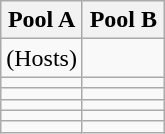<table class="wikitable">
<tr>
<th width=50%>Pool A</th>
<th width=50%>Pool B</th>
</tr>
<tr>
<td> (Hosts)</td>
<td></td>
</tr>
<tr>
<td></td>
<td></td>
</tr>
<tr>
<td></td>
<td></td>
</tr>
<tr>
<td></td>
<td></td>
</tr>
<tr>
<td></td>
<td></td>
</tr>
<tr>
<td></td>
<td></td>
</tr>
</table>
